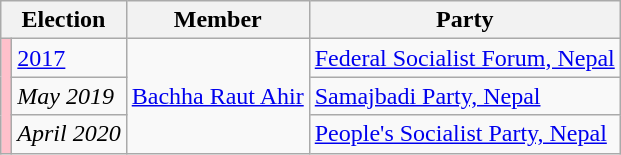<table class="wikitable">
<tr>
<th colspan="2">Election</th>
<th>Member</th>
<th>Party</th>
</tr>
<tr>
<td rowspan="3" style="background-color:pink"></td>
<td><a href='#'>2017</a></td>
<td rowspan="3"><a href='#'>Bachha Raut Ahir</a></td>
<td><a href='#'>Federal Socialist Forum, Nepal</a></td>
</tr>
<tr>
<td><em>May 2019</em></td>
<td><a href='#'>Samajbadi Party, Nepal</a></td>
</tr>
<tr>
<td><em>April 2020</em></td>
<td><a href='#'>People's Socialist Party, Nepal</a></td>
</tr>
</table>
